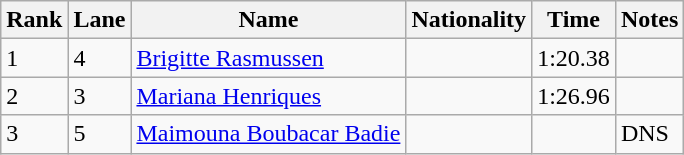<table class="wikitable">
<tr>
<th>Rank</th>
<th>Lane</th>
<th>Name</th>
<th>Nationality</th>
<th>Time</th>
<th>Notes</th>
</tr>
<tr>
<td>1</td>
<td>4</td>
<td><a href='#'>Brigitte Rasmussen</a></td>
<td></td>
<td>1:20.38</td>
<td></td>
</tr>
<tr>
<td>2</td>
<td>3</td>
<td><a href='#'>Mariana Henriques</a></td>
<td></td>
<td>1:26.96</td>
<td></td>
</tr>
<tr>
<td>3</td>
<td>5</td>
<td><a href='#'>Maimouna Boubacar Badie</a></td>
<td></td>
<td></td>
<td>DNS</td>
</tr>
</table>
